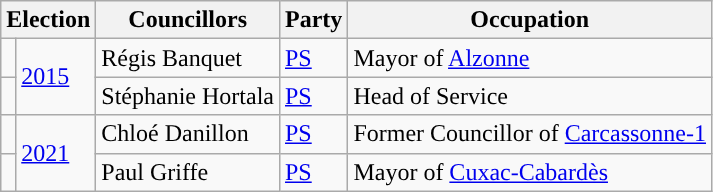<table class="wikitable">
<tr>
<th colspan="2">Election</th>
<th>Councillors</th>
<th>Party</th>
<th>Occupation</th>
</tr>
<tr>
<td style="background-color: "></td>
<td rowspan="2"><a href='#'>2015</a></td>
<td>Régis Banquet</td>
<td><a href='#'>PS</a></td>
<td>Mayor of <a href='#'>Alzonne</a></td>
</tr>
<tr>
<td style="background-color: "></td>
<td>Stéphanie Hortala</td>
<td><a href='#'>PS</a></td>
<td>Head of Service</td>
</tr>
<tr>
<td style="background-color: "></td>
<td rowspan="2"><a href='#'>2021</a></td>
<td>Chloé Danillon</td>
<td><a href='#'>PS</a></td>
<td>Former Councillor of <a href='#'>Carcassonne-1</a></td>
</tr>
<tr>
<td style="background-color: "></td>
<td>Paul Griffe</td>
<td><a href='#'>PS</a></td>
<td>Mayor of <a href='#'>Cuxac-Cabardès</a></td>
</tr>
</table>
